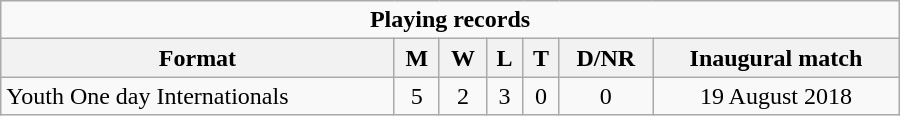<table class="wikitable" style="text-align: center; width: 600px">
<tr>
<td colspan="8" align="center"><strong>Playing records</strong></td>
</tr>
<tr>
<th>Format</th>
<th>M</th>
<th>W</th>
<th>L</th>
<th>T</th>
<th>D/NR</th>
<th>Inaugural match</th>
</tr>
<tr>
<td align="left">Youth One day Internationals</td>
<td>5</td>
<td>2</td>
<td>3</td>
<td>0</td>
<td>0</td>
<td>19 August 2018</td>
</tr>
</table>
